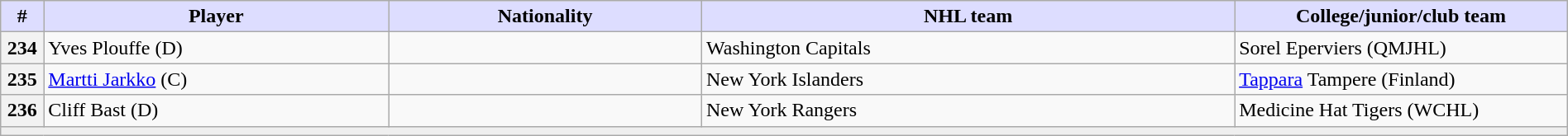<table class="wikitable" style="width: 100%">
<tr>
<th style="background:#ddf; width:2.75%;">#</th>
<th style="background:#ddf; width:22.0%;">Player</th>
<th style="background:#ddf; width:20.0%;">Nationality</th>
<th style="background:#ddf; width:34.0%;">NHL team</th>
<th style="background:#ddf; width:100.0%;">College/junior/club team</th>
</tr>
<tr>
<th>234</th>
<td>Yves Plouffe (D)</td>
<td></td>
<td>Washington Capitals</td>
<td>Sorel Eperviers (QMJHL)</td>
</tr>
<tr>
<th>235</th>
<td><a href='#'>Martti Jarkko</a> (C)</td>
<td></td>
<td>New York Islanders</td>
<td><a href='#'>Tappara</a> Tampere (Finland)</td>
</tr>
<tr>
<th>236</th>
<td>Cliff Bast (D)</td>
<td></td>
<td>New York Rangers</td>
<td>Medicine Hat Tigers (WCHL)</td>
</tr>
<tr>
<td style="text-align:center; background:#efefef" colspan="6"></td>
</tr>
</table>
